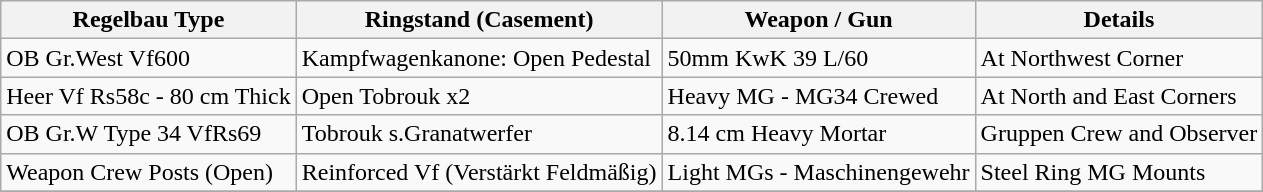<table class="wikitable" border="1">
<tr>
<th>Regelbau Type</th>
<th>Ringstand (Casement)</th>
<th>Weapon / Gun</th>
<th>Details</th>
</tr>
<tr>
<td>OB Gr.West Vf600</td>
<td>Kampfwagenkanone: Open Pedestal</td>
<td>50mm KwK 39 L/60</td>
<td>At Northwest Corner</td>
</tr>
<tr>
<td>Heer Vf Rs58c - 80 cm Thick</td>
<td>Open Tobrouk x2</td>
<td>Heavy MG - MG34 Crewed</td>
<td>At North and East Corners</td>
</tr>
<tr>
<td>OB Gr.W Type 34 VfRs69</td>
<td>Tobrouk s.Granatwerfer</td>
<td>8.14 cm Heavy Mortar</td>
<td>Gruppen Crew and Observer</td>
</tr>
<tr>
<td>Weapon Crew Posts (Open)</td>
<td>Reinforced Vf (Verstärkt Feldmäßig)</td>
<td>Light MGs - Maschinengewehr</td>
<td>Steel Ring MG Mounts</td>
</tr>
<tr>
</tr>
</table>
